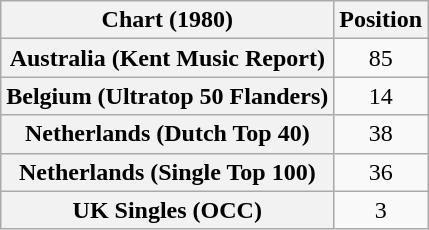<table class="wikitable sortable plainrowheaders" style="text-align:center">
<tr>
<th scope="col">Chart (1980)</th>
<th scope="col">Position</th>
</tr>
<tr>
<th scope="row">Australia (Kent Music Report)</th>
<td>85</td>
</tr>
<tr>
<th scope="row">Belgium (Ultratop 50 Flanders)</th>
<td>14</td>
</tr>
<tr>
<th scope="row">Netherlands (Dutch Top 40)</th>
<td>38</td>
</tr>
<tr>
<th scope="row">Netherlands (Single Top 100)</th>
<td>36</td>
</tr>
<tr>
<th scope="row">UK Singles (OCC)</th>
<td>3</td>
</tr>
</table>
